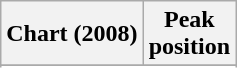<table class="wikitable sortable plainrowheaders">
<tr>
<th align="left">Chart (2008)</th>
<th align="left">Peak<br>position</th>
</tr>
<tr>
</tr>
<tr>
</tr>
</table>
